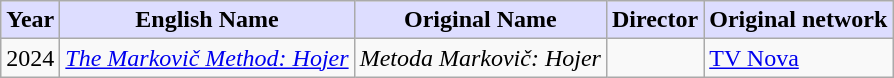<table class="wikitable sortable">
<tr>
<th style="background:#DDDDFF;">Year</th>
<th style="background:#DDDDFF;">English Name</th>
<th style="background:#DDDDFF;">Original Name</th>
<th style="background:#DDDDFF;">Director</th>
<th style="background:#DDDDFF;">Original network</th>
</tr>
<tr>
<td>2024</td>
<td><em><a href='#'>The Markovič Method: Hojer</a></em></td>
<td><em>Metoda Markovič: Hojer</em></td>
<td></td>
<td> <a href='#'>TV Nova</a></td>
</tr>
</table>
